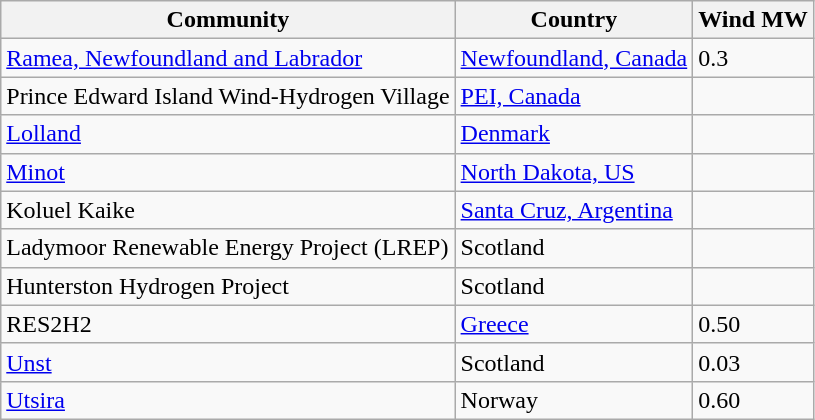<table class="wikitable floatleft">
<tr>
<th>Community</th>
<th>Country</th>
<th>Wind MW</th>
</tr>
<tr>
<td><a href='#'>Ramea, Newfoundland and Labrador</a></td>
<td><a href='#'>Newfoundland, Canada</a></td>
<td>0.3</td>
</tr>
<tr>
<td>Prince Edward Island Wind-Hydrogen Village</td>
<td><a href='#'>PEI, Canada</a></td>
<td></td>
</tr>
<tr>
<td><a href='#'>Lolland</a></td>
<td><a href='#'>Denmark</a></td>
<td></td>
</tr>
<tr>
<td><a href='#'>Minot</a></td>
<td><a href='#'>North Dakota, US</a></td>
<td></td>
</tr>
<tr>
<td>Koluel Kaike</td>
<td><a href='#'>Santa Cruz, Argentina</a></td>
<td></td>
</tr>
<tr>
<td>Ladymoor Renewable Energy Project (LREP)</td>
<td>Scotland</td>
<td></td>
</tr>
<tr>
<td>Hunterston Hydrogen Project</td>
<td>Scotland</td>
<td></td>
</tr>
<tr>
<td>RES2H2</td>
<td><a href='#'>Greece</a></td>
<td>0.50</td>
</tr>
<tr>
<td><a href='#'>Unst</a></td>
<td>Scotland</td>
<td>0.03</td>
</tr>
<tr>
<td><a href='#'>Utsira</a></td>
<td>Norway</td>
<td>0.60</td>
</tr>
</table>
